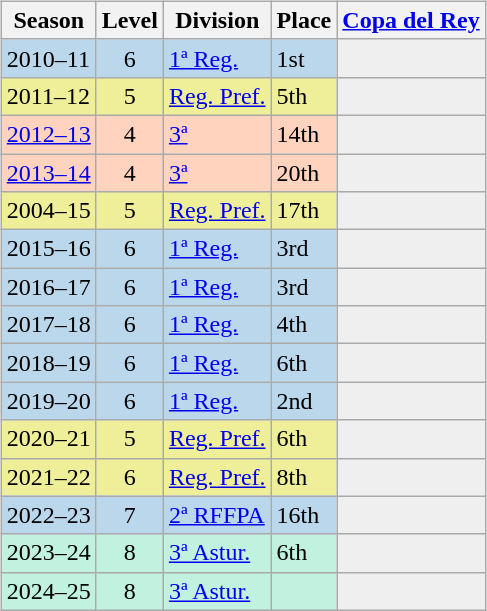<table>
<tr>
<td valign="top" width=0%><br><table class="wikitable">
<tr style="background:#f0f6fa;">
<th>Season</th>
<th>Level</th>
<th>Division</th>
<th>Place</th>
<th><a href='#'>Copa del Rey</a></th>
</tr>
<tr>
<td style="background:#BBD7EC;">2010–11</td>
<td style="background:#BBD7EC;" align="center">6</td>
<td style="background:#BBD7EC;"><a href='#'>1ª Reg.</a></td>
<td style="background:#BBD7EC;">1st</td>
<td style="background:#efefef;"></td>
</tr>
<tr>
<td style="background:#EFEF99;">2011–12</td>
<td style="background:#EFEF99;" align="center">5</td>
<td style="background:#EFEF99;"><a href='#'>Reg. Pref.</a></td>
<td style="background:#EFEF99;">5th</td>
<td style="background:#efefef;"></td>
</tr>
<tr>
<td style="background:#FFD3BD;"><a href='#'>2012–13</a></td>
<td style="background:#FFD3BD;" align="center">4</td>
<td style="background:#FFD3BD;"><a href='#'>3ª</a></td>
<td style="background:#FFD3BD;">14th</td>
<td style="background:#efefef;"></td>
</tr>
<tr>
<td style="background:#FFD3BD;"><a href='#'>2013–14</a></td>
<td style="background:#FFD3BD;" align="center">4</td>
<td style="background:#FFD3BD;"><a href='#'>3ª</a></td>
<td style="background:#FFD3BD;">20th</td>
<td style="background:#efefef;"></td>
</tr>
<tr>
<td style="background:#EFEF99;">2004–15</td>
<td style="background:#EFEF99;" align="center">5</td>
<td style="background:#EFEF99;"><a href='#'>Reg. Pref.</a></td>
<td style="background:#EFEF99;">17th</td>
<td style="background:#efefef;"></td>
</tr>
<tr>
<td style="background:#BBD7EC;">2015–16</td>
<td style="background:#BBD7EC;" align="center">6</td>
<td style="background:#BBD7EC;"><a href='#'>1ª Reg.</a></td>
<td style="background:#BBD7EC;">3rd</td>
<td style="background:#efefef;"></td>
</tr>
<tr>
<td style="background:#BBD7EC;">2016–17</td>
<td style="background:#BBD7EC;" align="center">6</td>
<td style="background:#BBD7EC;"><a href='#'>1ª Reg.</a></td>
<td style="background:#BBD7EC;">3rd</td>
<th style="background:#efefef;"></th>
</tr>
<tr>
<td style="background:#BBD7EC;">2017–18</td>
<td style="background:#BBD7EC;" align="center">6</td>
<td style="background:#BBD7EC;"><a href='#'>1ª Reg.</a></td>
<td style="background:#BBD7EC;">4th</td>
<th style="background:#efefef;"></th>
</tr>
<tr>
<td style="background:#BBD7EC;">2018–19</td>
<td style="background:#BBD7EC;" align="center">6</td>
<td style="background:#BBD7EC;"><a href='#'>1ª Reg.</a></td>
<td style="background:#BBD7EC;">6th</td>
<th style="background:#efefef;"></th>
</tr>
<tr>
<td style="background:#BBD7EC;">2019–20</td>
<td style="background:#BBD7EC;" align="center">6</td>
<td style="background:#BBD7EC;"><a href='#'>1ª Reg.</a></td>
<td style="background:#BBD7EC;">2nd</td>
<th style="background:#efefef;"></th>
</tr>
<tr>
<td style="background:#EFEF99;">2020–21</td>
<td style="background:#EFEF99;" align="center">5</td>
<td style="background:#EFEF99;"><a href='#'>Reg. Pref.</a></td>
<td style="background:#EFEF99;">6th</td>
<th style="background:#efefef;"></th>
</tr>
<tr>
<td style="background:#EFEF99;">2021–22</td>
<td style="background:#EFEF99;" align="center">6</td>
<td style="background:#EFEF99;"><a href='#'>Reg. Pref.</a></td>
<td style="background:#EFEF99;">8th</td>
<th style="background:#efefef;"></th>
</tr>
<tr>
<td style="background:#BBD7EC;">2022–23</td>
<td style="background:#BBD7EC;" align="center">7</td>
<td style="background:#BBD7EC;"><a href='#'>2ª RFFPA</a></td>
<td style="background:#BBD7EC;">16th</td>
<th style="background:#efefef;"></th>
</tr>
<tr>
<td style="background:#C0F2DF;">2023–24</td>
<td style="background:#C0F2DF;" align="center">8</td>
<td style="background:#C0F2DF;"><a href='#'>3ª Astur.</a></td>
<td style="background:#C0F2DF;">6th</td>
<th style="background:#efefef;"></th>
</tr>
<tr>
<td style="background:#C0F2DF;">2024–25</td>
<td style="background:#C0F2DF;" align="center">8</td>
<td style="background:#C0F2DF;"><a href='#'>3ª Astur.</a></td>
<td style="background:#C0F2DF;"></td>
<th style="background:#efefef;"></th>
</tr>
</table>
</td>
</tr>
</table>
